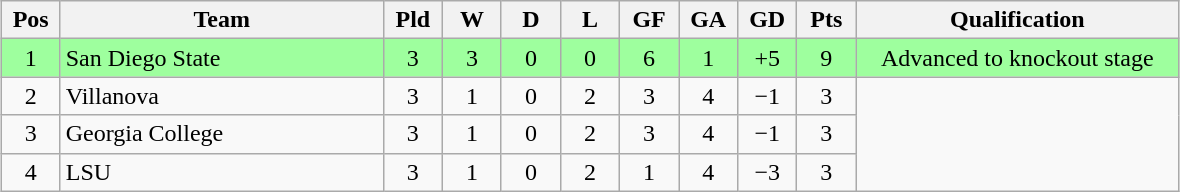<table class="wikitable" style="text-align:center; margin: 1em auto">
<tr>
<th style=width:2em>Pos</th>
<th style=width:13em>Team</th>
<th style=width:2em>Pld</th>
<th style=width:2em>W</th>
<th style=width:2em>D</th>
<th style=width:2em>L</th>
<th style=width:2em>GF</th>
<th style=width:2em>GA</th>
<th style=width:2em>GD</th>
<th style=width:2em>Pts</th>
<th style=width:13em>Qualification</th>
</tr>
<tr bgcolor="#9eff9e">
<td>1</td>
<td style="text-align:left">San Diego State</td>
<td>3</td>
<td>3</td>
<td>0</td>
<td>0</td>
<td>6</td>
<td>1</td>
<td>+5</td>
<td>9</td>
<td>Advanced to knockout stage</td>
</tr>
<tr>
<td>2</td>
<td style="text-align:left">Villanova</td>
<td>3</td>
<td>1</td>
<td>0</td>
<td>2</td>
<td>3</td>
<td>4</td>
<td>−1</td>
<td>3</td>
</tr>
<tr>
<td>3</td>
<td style="text-align:left">Georgia College</td>
<td>3</td>
<td>1</td>
<td>0</td>
<td>2</td>
<td>3</td>
<td>4</td>
<td>−1</td>
<td>3</td>
</tr>
<tr>
<td>4</td>
<td style="text-align:left">LSU</td>
<td>3</td>
<td>1</td>
<td>0</td>
<td>2</td>
<td>1</td>
<td>4</td>
<td>−3</td>
<td>3</td>
</tr>
</table>
